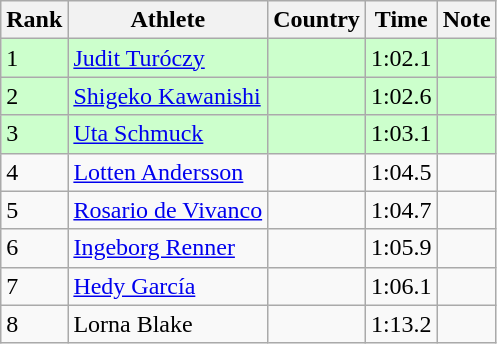<table class="wikitable sortable">
<tr>
<th>Rank</th>
<th>Athlete</th>
<th>Country</th>
<th>Time</th>
<th>Note</th>
</tr>
<tr bgcolor=#CCFFCC>
<td>1</td>
<td><a href='#'>Judit Turóczy</a></td>
<td></td>
<td>1:02.1</td>
<td></td>
</tr>
<tr bgcolor=#CCFFCC>
<td>2</td>
<td><a href='#'>Shigeko Kawanishi</a></td>
<td></td>
<td>1:02.6</td>
<td></td>
</tr>
<tr bgcolor=#CCFFCC>
<td>3</td>
<td><a href='#'>Uta Schmuck</a></td>
<td></td>
<td>1:03.1</td>
<td></td>
</tr>
<tr>
<td>4</td>
<td><a href='#'>Lotten Andersson</a></td>
<td></td>
<td>1:04.5</td>
<td></td>
</tr>
<tr>
<td>5</td>
<td><a href='#'>Rosario de Vivanco</a></td>
<td></td>
<td>1:04.7</td>
<td></td>
</tr>
<tr>
<td>6</td>
<td><a href='#'>Ingeborg Renner</a></td>
<td></td>
<td>1:05.9</td>
<td></td>
</tr>
<tr>
<td>7</td>
<td><a href='#'>Hedy García</a></td>
<td></td>
<td>1:06.1</td>
<td></td>
</tr>
<tr>
<td>8</td>
<td>Lorna Blake</td>
<td></td>
<td>1:13.2</td>
<td></td>
</tr>
</table>
